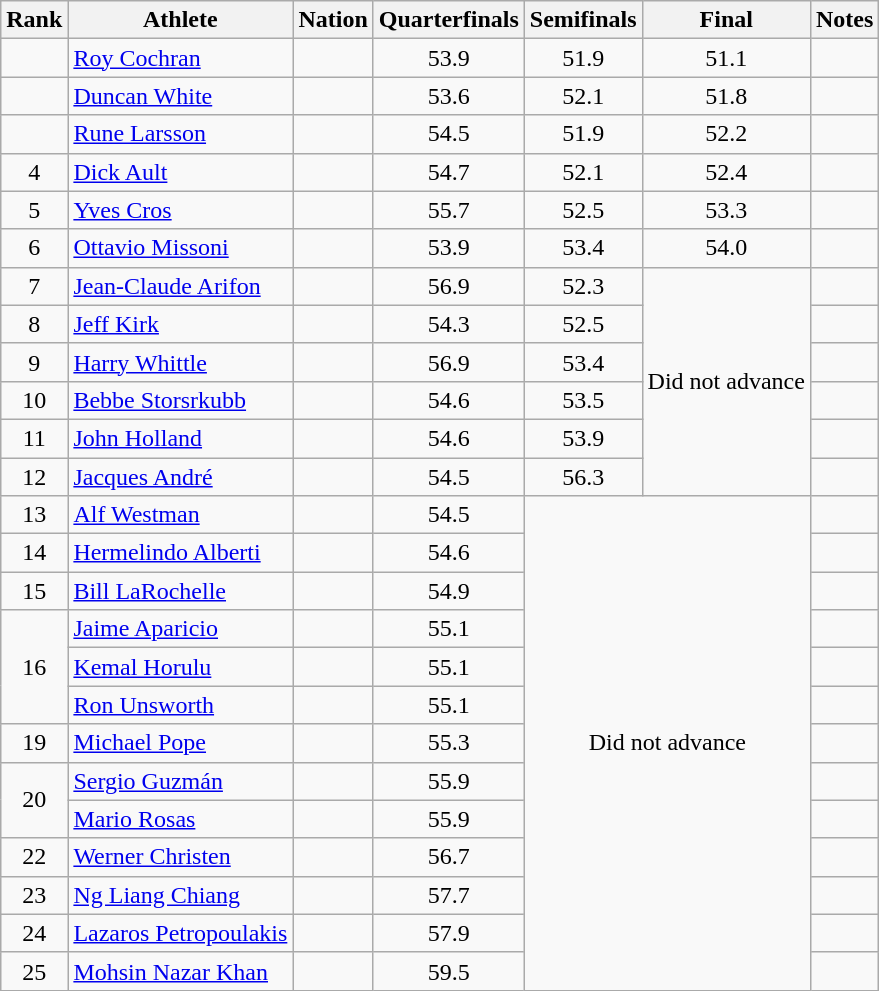<table class="wikitable sortable" style="text-align:center">
<tr>
<th>Rank</th>
<th>Athlete</th>
<th>Nation</th>
<th>Quarterfinals</th>
<th>Semifinals</th>
<th>Final</th>
<th>Notes</th>
</tr>
<tr>
<td></td>
<td align=left><a href='#'>Roy Cochran</a></td>
<td align=left></td>
<td>53.9</td>
<td>51.9</td>
<td>51.1</td>
<td></td>
</tr>
<tr>
<td></td>
<td align=left><a href='#'>Duncan White</a></td>
<td align=left></td>
<td>53.6</td>
<td>52.1</td>
<td>51.8</td>
<td></td>
</tr>
<tr>
<td></td>
<td align=left><a href='#'>Rune Larsson</a></td>
<td align=left></td>
<td>54.5</td>
<td>51.9</td>
<td>52.2</td>
<td></td>
</tr>
<tr>
<td>4</td>
<td align=left><a href='#'>Dick Ault</a></td>
<td align=left></td>
<td>54.7</td>
<td>52.1</td>
<td>52.4</td>
<td></td>
</tr>
<tr>
<td>5</td>
<td align=left><a href='#'>Yves Cros</a></td>
<td align=left></td>
<td>55.7</td>
<td>52.5</td>
<td>53.3</td>
<td></td>
</tr>
<tr>
<td>6</td>
<td align=left><a href='#'>Ottavio Missoni</a></td>
<td align=left></td>
<td>53.9</td>
<td>53.4</td>
<td>54.0</td>
<td></td>
</tr>
<tr>
<td>7</td>
<td align=left><a href='#'>Jean-Claude Arifon</a></td>
<td align=left></td>
<td>56.9</td>
<td>52.3</td>
<td rowspan=6 data-sort-value=99.9>Did not advance</td>
<td></td>
</tr>
<tr>
<td>8</td>
<td align=left><a href='#'>Jeff Kirk</a></td>
<td align=left></td>
<td>54.3</td>
<td>52.5</td>
<td></td>
</tr>
<tr>
<td>9</td>
<td align=left><a href='#'>Harry Whittle</a></td>
<td align=left></td>
<td>56.9</td>
<td>53.4</td>
<td></td>
</tr>
<tr>
<td>10</td>
<td align=left><a href='#'>Bebbe Storsrkubb</a></td>
<td align=left></td>
<td>54.6</td>
<td>53.5</td>
<td></td>
</tr>
<tr>
<td>11</td>
<td align=left><a href='#'>John Holland</a></td>
<td align=left></td>
<td>54.6</td>
<td>53.9</td>
<td></td>
</tr>
<tr>
<td>12</td>
<td align=left><a href='#'>Jacques André</a></td>
<td align=left></td>
<td>54.5</td>
<td>56.3</td>
<td></td>
</tr>
<tr>
<td>13</td>
<td align=left><a href='#'>Alf Westman</a></td>
<td align=left></td>
<td>54.5</td>
<td rowspan=13 colspan=2 data-sort-value=99.9>Did not advance</td>
<td></td>
</tr>
<tr>
<td>14</td>
<td align=left><a href='#'>Hermelindo Alberti</a></td>
<td align=left></td>
<td>54.6</td>
<td></td>
</tr>
<tr>
<td>15</td>
<td align=left><a href='#'>Bill LaRochelle</a></td>
<td align=left></td>
<td>54.9</td>
<td></td>
</tr>
<tr>
<td rowspan=3>16</td>
<td align=left><a href='#'>Jaime Aparicio</a></td>
<td align=left></td>
<td>55.1</td>
<td></td>
</tr>
<tr>
<td align=left><a href='#'>Kemal Horulu</a></td>
<td align=left></td>
<td>55.1</td>
<td></td>
</tr>
<tr>
<td align=left><a href='#'>Ron Unsworth</a></td>
<td align=left></td>
<td>55.1</td>
<td></td>
</tr>
<tr>
<td>19</td>
<td align=left><a href='#'>Michael Pope</a></td>
<td align=left></td>
<td>55.3</td>
<td></td>
</tr>
<tr>
<td rowspan=2>20</td>
<td align=left><a href='#'>Sergio Guzmán</a></td>
<td align=left></td>
<td>55.9</td>
<td></td>
</tr>
<tr>
<td align=left><a href='#'>Mario Rosas</a></td>
<td align=left></td>
<td>55.9</td>
<td></td>
</tr>
<tr>
<td>22</td>
<td align=left><a href='#'>Werner Christen</a></td>
<td align=left></td>
<td>56.7</td>
<td></td>
</tr>
<tr>
<td>23</td>
<td align=left><a href='#'>Ng Liang Chiang</a></td>
<td align=left></td>
<td>57.7</td>
<td></td>
</tr>
<tr>
<td>24</td>
<td align=left><a href='#'>Lazaros Petropoulakis</a></td>
<td align=left></td>
<td>57.9</td>
<td></td>
</tr>
<tr>
<td>25</td>
<td align=left><a href='#'>Mohsin Nazar Khan</a></td>
<td align=left></td>
<td>59.5</td>
<td></td>
</tr>
</table>
